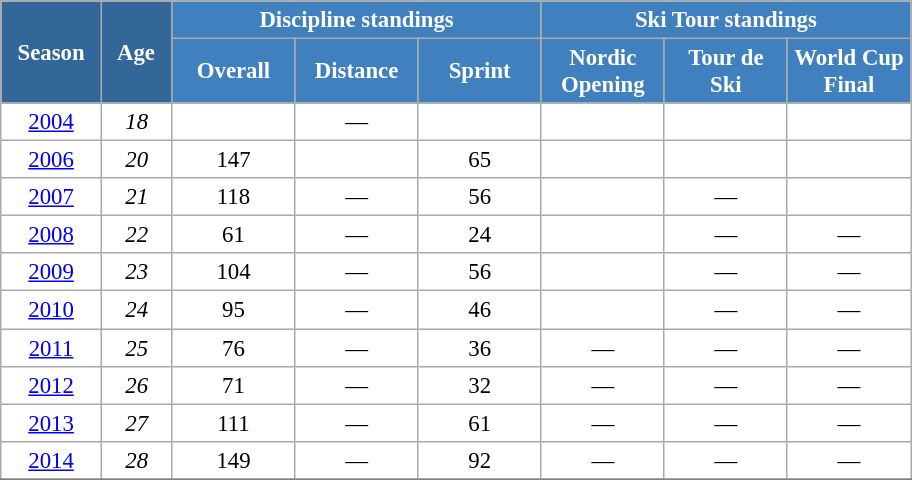<table class="wikitable" style="font-size:95%; text-align:center; border:grey solid 1px; border-collapse:collapse; background:#ffffff;">
<tr>
<th style="background-color:#369; color:white; width:60px;" rowspan="2"> Season </th>
<th style="background-color:#369; color:white; width:40px;" rowspan="2"> Age </th>
<th style="background-color:#4180be; color:white;" colspan="3">Discipline standings</th>
<th style="background-color:#4180be; color:white;" colspan="3">Ski Tour standings</th>
</tr>
<tr>
<th style="background-color:#4180be; color:white; width:75px;">Overall</th>
<th style="background-color:#4180be; color:white; width:75px;">Distance</th>
<th style="background-color:#4180be; color:white; width:75px;">Sprint</th>
<th style="background-color:#4180be; color:white; width:75px;">Nordic<br>Opening</th>
<th style="background-color:#4180be; color:white; width:75px;">Tour de<br>Ski</th>
<th style="background-color:#4180be; color:white; width:75px;">World Cup<br>Final</th>
</tr>
<tr>
<td><a href='#'>2004</a></td>
<td><em>18</em></td>
<td></td>
<td>—</td>
<td></td>
<td></td>
<td></td>
<td></td>
</tr>
<tr>
<td><a href='#'>2006</a></td>
<td><em>20</em></td>
<td>147</td>
<td></td>
<td>65</td>
<td></td>
<td></td>
<td></td>
</tr>
<tr>
<td><a href='#'>2007</a></td>
<td><em>21</em></td>
<td>118</td>
<td>—</td>
<td>56</td>
<td></td>
<td>—</td>
<td></td>
</tr>
<tr>
<td><a href='#'>2008</a></td>
<td><em>22</em></td>
<td>61</td>
<td>—</td>
<td>24</td>
<td></td>
<td>—</td>
<td>—</td>
</tr>
<tr>
<td><a href='#'>2009</a></td>
<td><em>23</em></td>
<td>104</td>
<td>—</td>
<td>56</td>
<td></td>
<td>—</td>
<td>—</td>
</tr>
<tr>
<td><a href='#'>2010</a></td>
<td><em>24</em></td>
<td>95</td>
<td>—</td>
<td>46</td>
<td></td>
<td>—</td>
<td>—</td>
</tr>
<tr>
<td><a href='#'>2011</a></td>
<td><em>25</em></td>
<td>76</td>
<td>—</td>
<td>36</td>
<td>—</td>
<td>—</td>
<td>—</td>
</tr>
<tr>
<td><a href='#'>2012</a></td>
<td><em>26</em></td>
<td>71</td>
<td>—</td>
<td>32</td>
<td>—</td>
<td>—</td>
<td>—</td>
</tr>
<tr>
<td><a href='#'>2013</a></td>
<td><em>27</em></td>
<td>111</td>
<td>—</td>
<td>61</td>
<td>—</td>
<td>—</td>
<td>—</td>
</tr>
<tr>
<td><a href='#'>2014</a></td>
<td><em>28</em></td>
<td>149</td>
<td>—</td>
<td>92</td>
<td>—</td>
<td>—</td>
<td>—</td>
</tr>
<tr>
</tr>
</table>
